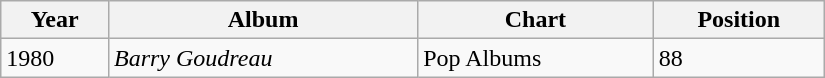<table class="wikitable" width="550px">
<tr>
<th align="left">Year</th>
<th align="left">Album</th>
<th align="left">Chart</th>
<th align="left">Position</th>
</tr>
<tr>
<td align="left">1980</td>
<td align="left"><em>Barry Goudreau</em></td>
<td align="left">Pop Albums</td>
<td align="left">88</td>
</tr>
</table>
